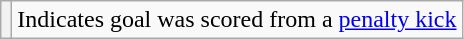<table class="wikitable sortable">
<tr>
<th scope=row style="text-align:center"></th>
<td>Indicates goal was scored from a <a href='#'>penalty kick</a></td>
</tr>
</table>
